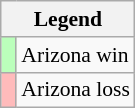<table class="wikitable" style="font-size:90%">
<tr>
<th colspan="2">Legend</th>
</tr>
<tr>
<td style="background:#bfb;"> </td>
<td>Arizona win</td>
</tr>
<tr>
<td style="background:#fbb;"> </td>
<td>Arizona loss</td>
</tr>
</table>
